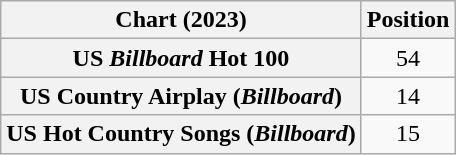<table class="wikitable sortable plainrowheaders" style="text-align:center">
<tr>
<th scope="col">Chart (2023)</th>
<th scope="col">Position</th>
</tr>
<tr>
<th scope="row">US <em>Billboard</em> Hot 100</th>
<td>54</td>
</tr>
<tr>
<th scope="row">US Country Airplay (<em>Billboard</em>)</th>
<td>14</td>
</tr>
<tr>
<th scope="row">US Hot Country Songs (<em>Billboard</em>)</th>
<td>15</td>
</tr>
</table>
